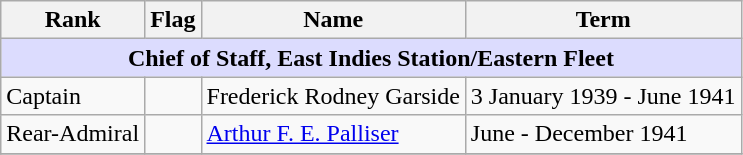<table class="wikitable">
<tr>
<th>Rank</th>
<th>Flag</th>
<th>Name</th>
<th>Term</th>
</tr>
<tr>
<td colspan="5" align="center" style="background:#dcdcfe;"><strong>Chief of Staff, East Indies Station/Eastern Fleet</strong></td>
</tr>
<tr>
<td>Captain</td>
<td></td>
<td>Frederick Rodney Garside</td>
<td>3 January 1939 - June 1941 </td>
</tr>
<tr>
<td>Rear-Admiral</td>
<td></td>
<td><a href='#'>Arthur F. E. Palliser</a></td>
<td>June - December 1941</td>
</tr>
<tr>
</tr>
</table>
